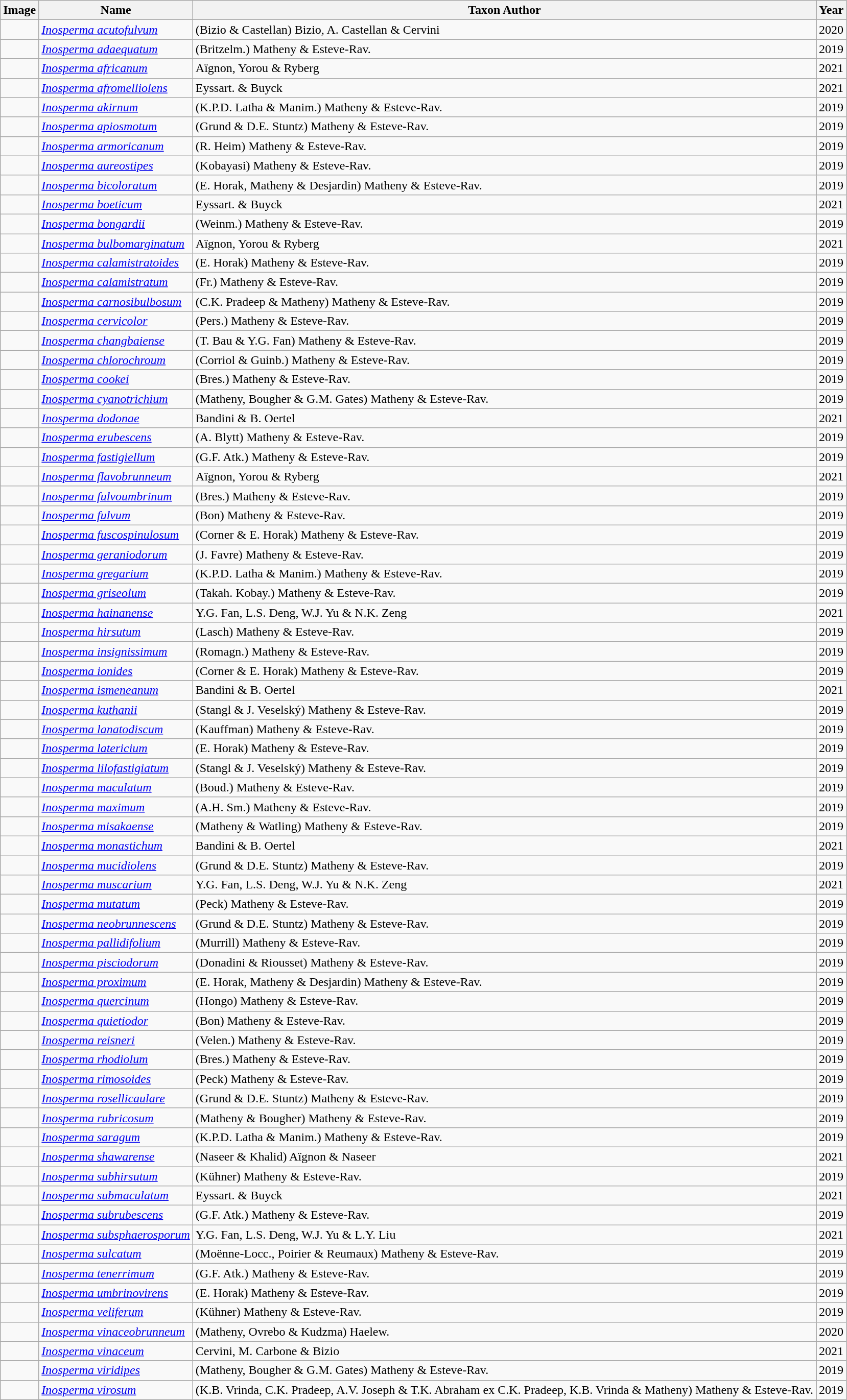<table class="wikitable sortable">
<tr>
<th>Image</th>
<th>Name</th>
<th>Taxon Author</th>
<th>Year</th>
</tr>
<tr>
<td></td>
<td><em><a href='#'>Inosperma acutofulvum</a></em></td>
<td>(Bizio & Castellan) Bizio, A. Castellan & Cervini</td>
<td>2020</td>
</tr>
<tr>
<td></td>
<td><em><a href='#'>Inosperma adaequatum</a></em></td>
<td>(Britzelm.) Matheny & Esteve-Rav.</td>
<td>2019</td>
</tr>
<tr>
<td></td>
<td><em><a href='#'>Inosperma africanum</a></em></td>
<td>Aïgnon, Yorou & Ryberg</td>
<td>2021</td>
</tr>
<tr>
<td></td>
<td><em><a href='#'>Inosperma afromelliolens</a></em></td>
<td>Eyssart. & Buyck</td>
<td>2021</td>
</tr>
<tr>
<td></td>
<td><em><a href='#'>Inosperma akirnum</a></em></td>
<td>(K.P.D. Latha & Manim.) Matheny & Esteve-Rav.</td>
<td>2019</td>
</tr>
<tr>
<td></td>
<td><em><a href='#'>Inosperma apiosmotum</a></em></td>
<td>(Grund & D.E. Stuntz) Matheny & Esteve-Rav.</td>
<td>2019</td>
</tr>
<tr>
<td></td>
<td><em><a href='#'>Inosperma armoricanum</a></em></td>
<td>(R. Heim) Matheny & Esteve-Rav.</td>
<td>2019</td>
</tr>
<tr>
<td></td>
<td><em><a href='#'>Inosperma aureostipes</a></em></td>
<td>(Kobayasi) Matheny & Esteve-Rav.</td>
<td>2019</td>
</tr>
<tr>
<td></td>
<td><em><a href='#'>Inosperma bicoloratum</a></em></td>
<td>(E. Horak, Matheny & Desjardin) Matheny & Esteve-Rav.</td>
<td>2019</td>
</tr>
<tr>
<td></td>
<td><em><a href='#'>Inosperma boeticum</a></em></td>
<td>Eyssart. & Buyck</td>
<td>2021</td>
</tr>
<tr>
<td></td>
<td><em><a href='#'>Inosperma bongardii</a></em></td>
<td>(Weinm.) Matheny & Esteve-Rav.</td>
<td>2019</td>
</tr>
<tr>
<td></td>
<td><em><a href='#'>Inosperma bulbomarginatum</a></em></td>
<td>Aïgnon, Yorou & Ryberg</td>
<td>2021</td>
</tr>
<tr>
<td></td>
<td><em><a href='#'>Inosperma calamistratoides</a></em></td>
<td>(E. Horak) Matheny & Esteve-Rav.</td>
<td>2019</td>
</tr>
<tr>
<td></td>
<td><em><a href='#'>Inosperma calamistratum</a></em></td>
<td>(Fr.) Matheny & Esteve-Rav.</td>
<td>2019</td>
</tr>
<tr>
<td></td>
<td><em><a href='#'>Inosperma carnosibulbosum</a></em></td>
<td>(C.K. Pradeep & Matheny) Matheny & Esteve-Rav.</td>
<td>2019</td>
</tr>
<tr>
<td></td>
<td><em><a href='#'>Inosperma cervicolor</a></em></td>
<td>(Pers.) Matheny & Esteve-Rav.</td>
<td>2019</td>
</tr>
<tr>
<td></td>
<td><em><a href='#'>Inosperma changbaiense</a></em></td>
<td>(T. Bau & Y.G. Fan) Matheny & Esteve-Rav.</td>
<td>2019</td>
</tr>
<tr>
<td></td>
<td><em><a href='#'>Inosperma chlorochroum</a></em></td>
<td>(Corriol & Guinb.) Matheny & Esteve-Rav.</td>
<td>2019</td>
</tr>
<tr>
<td></td>
<td><em><a href='#'>Inosperma cookei</a></em></td>
<td>(Bres.) Matheny & Esteve-Rav.</td>
<td>2019</td>
</tr>
<tr>
<td></td>
<td><em><a href='#'>Inosperma cyanotrichium</a></em></td>
<td>(Matheny, Bougher & G.M. Gates) Matheny & Esteve-Rav.</td>
<td>2019</td>
</tr>
<tr>
<td></td>
<td><em><a href='#'>Inosperma dodonae</a></em></td>
<td>Bandini & B. Oertel</td>
<td>2021</td>
</tr>
<tr>
<td></td>
<td><em><a href='#'>Inosperma erubescens</a></em></td>
<td>(A. Blytt) Matheny & Esteve-Rav.</td>
<td>2019</td>
</tr>
<tr>
<td></td>
<td><em><a href='#'>Inosperma fastigiellum</a></em></td>
<td>(G.F. Atk.) Matheny & Esteve-Rav.</td>
<td>2019</td>
</tr>
<tr>
<td></td>
<td><em><a href='#'>Inosperma flavobrunneum</a></em></td>
<td>Aïgnon, Yorou & Ryberg</td>
<td>2021</td>
</tr>
<tr>
<td></td>
<td><em><a href='#'>Inosperma fulvoumbrinum</a></em></td>
<td>(Bres.) Matheny & Esteve-Rav.</td>
<td>2019</td>
</tr>
<tr>
<td></td>
<td><em><a href='#'>Inosperma fulvum</a></em></td>
<td>(Bon) Matheny & Esteve-Rav.</td>
<td>2019</td>
</tr>
<tr>
<td></td>
<td><em><a href='#'>Inosperma fuscospinulosum</a></em></td>
<td>(Corner & E. Horak) Matheny & Esteve-Rav.</td>
<td>2019</td>
</tr>
<tr>
<td></td>
<td><em><a href='#'>Inosperma geraniodorum</a></em></td>
<td>(J. Favre) Matheny & Esteve-Rav.</td>
<td>2019</td>
</tr>
<tr>
<td></td>
<td><em><a href='#'>Inosperma gregarium</a></em></td>
<td>(K.P.D. Latha & Manim.) Matheny & Esteve-Rav.</td>
<td>2019</td>
</tr>
<tr>
<td></td>
<td><em><a href='#'>Inosperma griseolum</a></em></td>
<td>(Takah. Kobay.) Matheny & Esteve-Rav.</td>
<td>2019</td>
</tr>
<tr>
<td></td>
<td><em><a href='#'>Inosperma hainanense</a></em></td>
<td>Y.G. Fan, L.S. Deng, W.J. Yu & N.K. Zeng</td>
<td>2021</td>
</tr>
<tr>
<td></td>
<td><em><a href='#'>Inosperma hirsutum</a></em></td>
<td>(Lasch) Matheny & Esteve-Rav.</td>
<td>2019</td>
</tr>
<tr>
<td></td>
<td><em><a href='#'>Inosperma insignissimum</a></em></td>
<td>(Romagn.) Matheny & Esteve-Rav.</td>
<td>2019</td>
</tr>
<tr>
<td></td>
<td><em><a href='#'>Inosperma ionides</a></em></td>
<td>(Corner & E. Horak) Matheny & Esteve-Rav.</td>
<td>2019</td>
</tr>
<tr>
<td></td>
<td><em><a href='#'>Inosperma ismeneanum</a></em></td>
<td>Bandini & B. Oertel</td>
<td>2021</td>
</tr>
<tr>
<td></td>
<td><em><a href='#'>Inosperma kuthanii</a></em></td>
<td>(Stangl & J. Veselský) Matheny & Esteve-Rav.</td>
<td>2019</td>
</tr>
<tr>
<td></td>
<td><em><a href='#'>Inosperma lanatodiscum</a></em></td>
<td>(Kauffman) Matheny & Esteve-Rav.</td>
<td>2019</td>
</tr>
<tr>
<td></td>
<td><em><a href='#'>Inosperma latericium</a></em></td>
<td>(E. Horak) Matheny & Esteve-Rav.</td>
<td>2019</td>
</tr>
<tr>
<td></td>
<td><em><a href='#'>Inosperma lilofastigiatum</a></em></td>
<td>(Stangl & J. Veselský) Matheny & Esteve-Rav.</td>
<td>2019</td>
</tr>
<tr>
<td></td>
<td><em><a href='#'>Inosperma maculatum</a></em></td>
<td>(Boud.) Matheny & Esteve-Rav.</td>
<td>2019</td>
</tr>
<tr>
<td></td>
<td><em><a href='#'>Inosperma maximum</a></em></td>
<td>(A.H. Sm.) Matheny & Esteve-Rav.</td>
<td>2019</td>
</tr>
<tr>
<td></td>
<td><em><a href='#'>Inosperma misakaense</a></em></td>
<td>(Matheny & Watling) Matheny & Esteve-Rav.</td>
<td>2019</td>
</tr>
<tr>
<td></td>
<td><em><a href='#'>Inosperma monastichum</a></em></td>
<td>Bandini & B. Oertel</td>
<td>2021</td>
</tr>
<tr>
<td></td>
<td><em><a href='#'>Inosperma mucidiolens</a></em></td>
<td>(Grund & D.E. Stuntz) Matheny & Esteve-Rav.</td>
<td>2019</td>
</tr>
<tr>
<td></td>
<td><em><a href='#'>Inosperma muscarium</a></em></td>
<td>Y.G. Fan, L.S. Deng, W.J. Yu & N.K. Zeng</td>
<td>2021</td>
</tr>
<tr>
<td></td>
<td><em><a href='#'>Inosperma mutatum</a></em></td>
<td>(Peck) Matheny & Esteve-Rav.</td>
<td>2019</td>
</tr>
<tr>
<td></td>
<td><em><a href='#'>Inosperma neobrunnescens</a></em></td>
<td>(Grund & D.E. Stuntz) Matheny & Esteve-Rav.</td>
<td>2019</td>
</tr>
<tr>
<td></td>
<td><em><a href='#'>Inosperma pallidifolium</a></em></td>
<td>(Murrill) Matheny & Esteve-Rav.</td>
<td>2019</td>
</tr>
<tr>
<td></td>
<td><em><a href='#'>Inosperma pisciodorum</a></em></td>
<td>(Donadini & Riousset) Matheny & Esteve-Rav.</td>
<td>2019</td>
</tr>
<tr>
<td></td>
<td><em><a href='#'>Inosperma proximum</a></em></td>
<td>(E. Horak, Matheny & Desjardin) Matheny & Esteve-Rav.</td>
<td>2019</td>
</tr>
<tr>
<td></td>
<td><em><a href='#'>Inosperma quercinum</a></em></td>
<td>(Hongo) Matheny & Esteve-Rav.</td>
<td>2019</td>
</tr>
<tr>
<td></td>
<td><em><a href='#'>Inosperma quietiodor</a></em></td>
<td>(Bon) Matheny & Esteve-Rav.</td>
<td>2019</td>
</tr>
<tr>
<td></td>
<td><em><a href='#'>Inosperma reisneri</a></em></td>
<td>(Velen.) Matheny & Esteve-Rav.</td>
<td>2019</td>
</tr>
<tr>
<td></td>
<td><em><a href='#'>Inosperma rhodiolum</a></em></td>
<td>(Bres.) Matheny & Esteve-Rav.</td>
<td>2019</td>
</tr>
<tr>
<td></td>
<td><em><a href='#'>Inosperma rimosoides</a></em></td>
<td>(Peck) Matheny & Esteve-Rav.</td>
<td>2019</td>
</tr>
<tr>
<td></td>
<td><em><a href='#'>Inosperma rosellicaulare</a></em></td>
<td>(Grund & D.E. Stuntz) Matheny & Esteve-Rav.</td>
<td>2019</td>
</tr>
<tr>
<td></td>
<td><em><a href='#'>Inosperma rubricosum</a></em></td>
<td>(Matheny & Bougher) Matheny & Esteve-Rav.</td>
<td>2019</td>
</tr>
<tr>
<td></td>
<td><em><a href='#'>Inosperma saragum</a></em></td>
<td>(K.P.D. Latha & Manim.) Matheny & Esteve-Rav.</td>
<td>2019</td>
</tr>
<tr>
<td></td>
<td><em><a href='#'>Inosperma shawarense</a></em></td>
<td>(Naseer & Khalid) Aïgnon & Naseer</td>
<td>2021</td>
</tr>
<tr>
<td></td>
<td><em><a href='#'>Inosperma subhirsutum</a></em></td>
<td>(Kühner) Matheny & Esteve-Rav.</td>
<td>2019</td>
</tr>
<tr>
<td></td>
<td><em><a href='#'>Inosperma submaculatum</a></em></td>
<td>Eyssart. & Buyck</td>
<td>2021</td>
</tr>
<tr>
<td></td>
<td><em><a href='#'>Inosperma subrubescens</a></em></td>
<td>(G.F. Atk.) Matheny & Esteve-Rav.</td>
<td>2019</td>
</tr>
<tr>
<td></td>
<td><em><a href='#'>Inosperma subsphaerosporum</a></em></td>
<td>Y.G. Fan, L.S. Deng, W.J. Yu & L.Y. Liu</td>
<td>2021</td>
</tr>
<tr>
<td></td>
<td><em><a href='#'>Inosperma sulcatum</a></em></td>
<td>(Moënne-Locc., Poirier & Reumaux) Matheny & Esteve-Rav.</td>
<td>2019</td>
</tr>
<tr>
<td></td>
<td><em><a href='#'>Inosperma tenerrimum</a></em></td>
<td>(G.F. Atk.) Matheny & Esteve-Rav.</td>
<td>2019</td>
</tr>
<tr>
<td></td>
<td><em><a href='#'>Inosperma umbrinovirens</a></em></td>
<td>(E. Horak) Matheny & Esteve-Rav.</td>
<td>2019</td>
</tr>
<tr>
<td></td>
<td><em><a href='#'>Inosperma veliferum</a></em></td>
<td>(Kühner) Matheny & Esteve-Rav.</td>
<td>2019</td>
</tr>
<tr>
<td></td>
<td><em><a href='#'>Inosperma vinaceobrunneum</a></em></td>
<td>(Matheny, Ovrebo & Kudzma) Haelew.</td>
<td>2020</td>
</tr>
<tr>
<td></td>
<td><em><a href='#'>Inosperma vinaceum</a></em></td>
<td>Cervini, M. Carbone & Bizio</td>
<td>2021</td>
</tr>
<tr>
<td></td>
<td><em><a href='#'>Inosperma viridipes</a></em></td>
<td>(Matheny, Bougher & G.M. Gates) Matheny & Esteve-Rav.</td>
<td>2019</td>
</tr>
<tr>
<td></td>
<td><em><a href='#'>Inosperma virosum</a></em></td>
<td>(K.B. Vrinda, C.K. Pradeep, A.V. Joseph & T.K. Abraham ex C.K. Pradeep, K.B. Vrinda & Matheny) Matheny & Esteve-Rav.</td>
<td>2019</td>
</tr>
</table>
